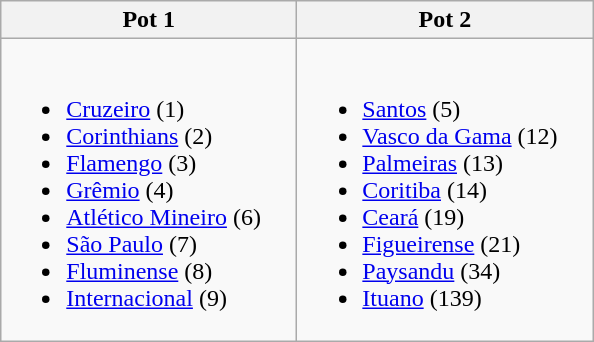<table class="wikitable">
<tr>
<th width="190">Pot 1</th>
<th width="190">Pot 2</th>
</tr>
<tr>
<td><br><ul><li> <a href='#'>Cruzeiro</a> (1)</li><li> <a href='#'>Corinthians</a> (2)</li><li> <a href='#'>Flamengo</a> (3)</li><li> <a href='#'>Grêmio</a> (4)</li><li> <a href='#'>Atlético Mineiro</a> (6)</li><li> <a href='#'>São Paulo</a> (7)</li><li> <a href='#'>Fluminense</a> (8)</li><li> <a href='#'>Internacional</a> (9)</li></ul></td>
<td><br><ul><li> <a href='#'>Santos</a> (5)</li><li> <a href='#'>Vasco da Gama</a> (12)</li><li> <a href='#'>Palmeiras</a> (13)</li><li> <a href='#'>Coritiba</a> (14)</li><li> <a href='#'>Ceará</a> (19)</li><li> <a href='#'>Figueirense</a> (21)</li><li> <a href='#'>Paysandu</a> (34)</li><li> <a href='#'>Ituano</a> (139)</li></ul></td>
</tr>
</table>
